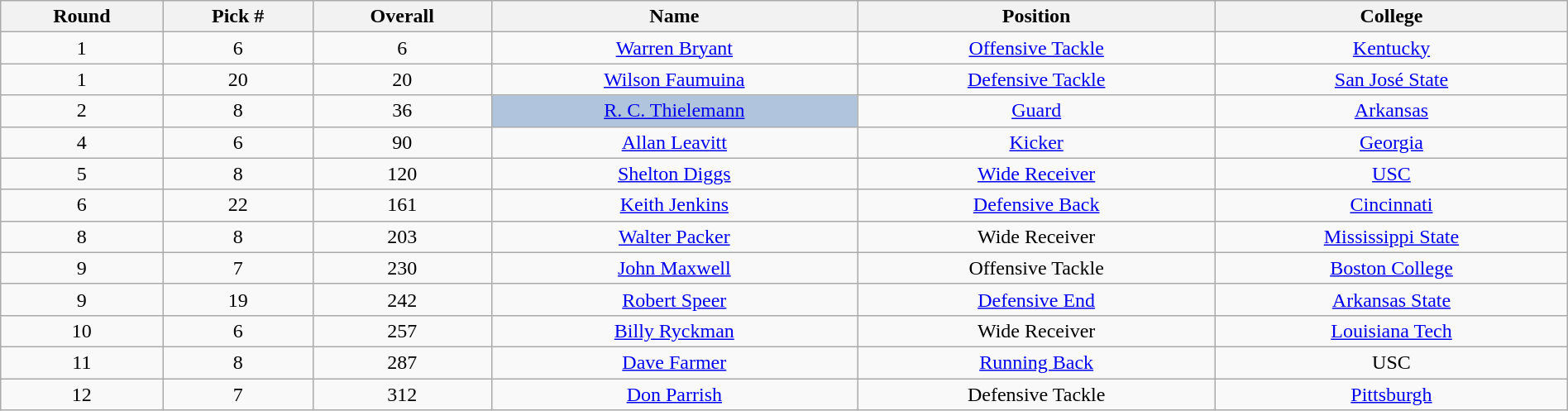<table class="wikitable sortable sortable" style="width: 100%; text-align:center">
<tr>
<th>Round</th>
<th>Pick #</th>
<th>Overall</th>
<th>Name</th>
<th>Position</th>
<th>College</th>
</tr>
<tr>
<td>1</td>
<td>6</td>
<td>6</td>
<td><a href='#'>Warren Bryant</a></td>
<td><a href='#'>Offensive Tackle</a></td>
<td><a href='#'>Kentucky</a></td>
</tr>
<tr>
<td>1</td>
<td>20</td>
<td>20</td>
<td><a href='#'>Wilson Faumuina</a></td>
<td><a href='#'>Defensive Tackle</a></td>
<td><a href='#'>San José State</a></td>
</tr>
<tr>
<td>2</td>
<td>8</td>
<td>36</td>
<td bgcolor=lightsteelblue><a href='#'>R. C. Thielemann</a></td>
<td><a href='#'>Guard</a></td>
<td><a href='#'>Arkansas</a></td>
</tr>
<tr>
<td>4</td>
<td>6</td>
<td>90</td>
<td><a href='#'>Allan Leavitt</a></td>
<td><a href='#'>Kicker</a></td>
<td><a href='#'>Georgia</a></td>
</tr>
<tr>
<td>5</td>
<td>8</td>
<td>120</td>
<td><a href='#'>Shelton Diggs</a></td>
<td><a href='#'>Wide Receiver</a></td>
<td><a href='#'>USC</a></td>
</tr>
<tr>
<td>6</td>
<td>22</td>
<td>161</td>
<td><a href='#'>Keith Jenkins</a></td>
<td><a href='#'>Defensive Back</a></td>
<td><a href='#'>Cincinnati</a></td>
</tr>
<tr>
<td>8</td>
<td>8</td>
<td>203</td>
<td><a href='#'>Walter Packer</a></td>
<td>Wide Receiver</td>
<td><a href='#'>Mississippi State</a></td>
</tr>
<tr>
<td>9</td>
<td>7</td>
<td>230</td>
<td><a href='#'>John Maxwell</a></td>
<td>Offensive Tackle</td>
<td><a href='#'>Boston College</a></td>
</tr>
<tr>
<td>9</td>
<td>19</td>
<td>242</td>
<td><a href='#'>Robert Speer</a></td>
<td><a href='#'>Defensive End</a></td>
<td><a href='#'>Arkansas State</a></td>
</tr>
<tr>
<td>10</td>
<td>6</td>
<td>257</td>
<td><a href='#'>Billy Ryckman</a></td>
<td>Wide Receiver</td>
<td><a href='#'>Louisiana Tech</a></td>
</tr>
<tr>
<td>11</td>
<td>8</td>
<td>287</td>
<td><a href='#'>Dave Farmer</a></td>
<td><a href='#'>Running Back</a></td>
<td>USC</td>
</tr>
<tr>
<td>12</td>
<td>7</td>
<td>312</td>
<td><a href='#'>Don Parrish</a></td>
<td>Defensive Tackle</td>
<td><a href='#'>Pittsburgh</a></td>
</tr>
</table>
